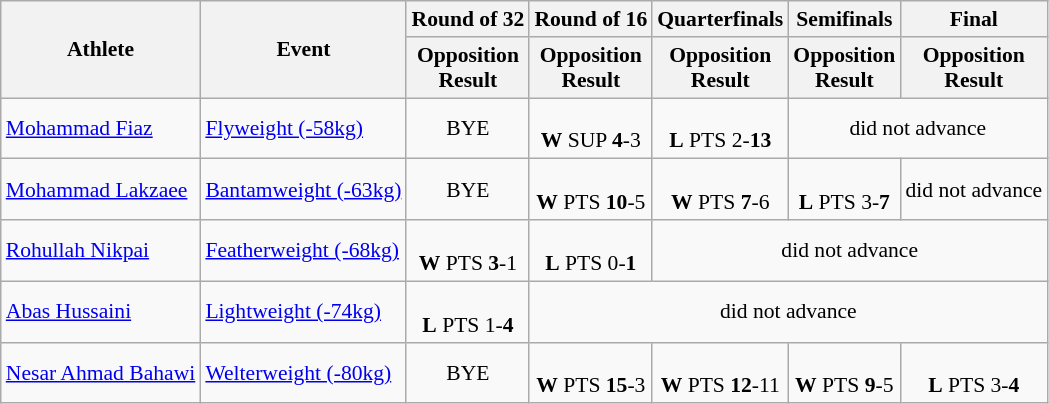<table class="wikitable" style="font-size:90%">
<tr>
<th rowspan=2>Athlete</th>
<th rowspan=2>Event</th>
<th>Round of 32</th>
<th>Round of 16</th>
<th>Quarterfinals</th>
<th>Semifinals</th>
<th>Final</th>
</tr>
<tr>
<th>Opposition<br>Result</th>
<th>Opposition<br>Result</th>
<th>Opposition<br>Result</th>
<th>Opposition<br>Result</th>
<th>Opposition<br>Result</th>
</tr>
<tr>
<td><a href='#'>Mohammad Fiaz</a></td>
<td><a href='#'>Flyweight (-58kg)</a></td>
<td align=center>BYE</td>
<td align=center><br><strong>W</strong> SUP <strong>4</strong>-3</td>
<td align=center><br><strong>L</strong> PTS 2-<strong>13</strong></td>
<td align=center colspan="7">did not advance</td>
</tr>
<tr>
<td><a href='#'>Mohammad Lakzaee</a></td>
<td><a href='#'>Bantamweight (-63kg)</a></td>
<td align=center>BYE</td>
<td align=center><br><strong>W</strong> PTS <strong>10</strong>-5</td>
<td align=center><br><strong>W</strong> PTS <strong>7</strong>-6</td>
<td align=center><br><strong>L</strong> PTS 3-<strong>7</strong><br></td>
<td align=center colspan="7">did not advance</td>
</tr>
<tr>
<td><a href='#'>Rohullah Nikpai</a></td>
<td><a href='#'>Featherweight (-68kg)</a></td>
<td align=center><br><strong>W</strong> PTS <strong>3</strong>-1</td>
<td align=center><br><strong>L</strong> PTS 0-<strong>1</strong></td>
<td align=center colspan="7">did not advance</td>
</tr>
<tr>
<td><a href='#'>Abas Hussaini</a></td>
<td><a href='#'>Lightweight (-74kg)</a></td>
<td align=center><br><strong>L</strong> PTS 1-<strong>4</strong></td>
<td align=center colspan="7">did not advance</td>
</tr>
<tr>
<td><a href='#'>Nesar Ahmad Bahawi</a></td>
<td><a href='#'>Welterweight (-80kg)</a></td>
<td align=center>BYE</td>
<td align=center><br><strong>W</strong> PTS <strong>15</strong>-3</td>
<td align=center><br><strong>W</strong> PTS <strong>12</strong>-11</td>
<td align=center><br><strong>W</strong> PTS <strong>9</strong>-5</td>
<td align=center><br><strong>L</strong> PTS 3-<strong>4</strong><br></td>
</tr>
</table>
